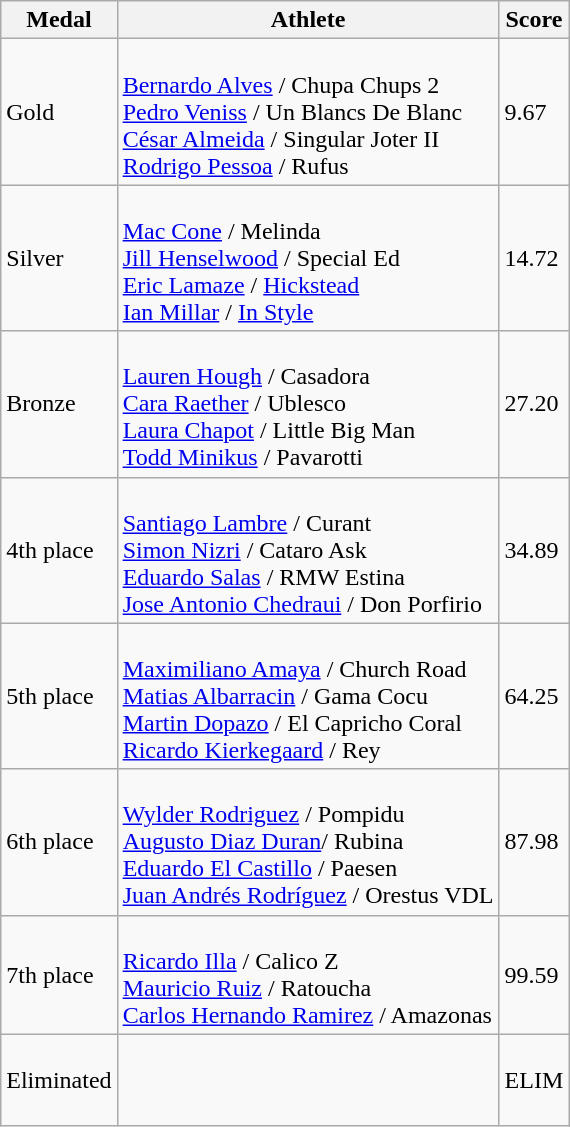<table class="wikitable">
<tr>
<th>Medal</th>
<th>Athlete</th>
<th>Score</th>
</tr>
<tr>
<td>Gold</td>
<td><br><a href='#'>Bernardo Alves</a> / Chupa Chups 2<br>
<a href='#'>Pedro Veniss</a> / Un Blancs De Blanc<br>
<a href='#'>César Almeida</a> / Singular Joter II<br>
<a href='#'>Rodrigo Pessoa</a> / Rufus</td>
<td>9.67</td>
</tr>
<tr>
<td>Silver</td>
<td><br><a href='#'>Mac Cone</a> / Melinda<br>
<a href='#'>Jill Henselwood</a> / Special Ed<br>
<a href='#'>Eric Lamaze</a> / <a href='#'>Hickstead</a><br>
<a href='#'>Ian Millar</a> / <a href='#'>In Style</a></td>
<td>14.72</td>
</tr>
<tr>
<td>Bronze</td>
<td><br><a href='#'>Lauren Hough</a> / Casadora<br>
<a href='#'>Cara Raether</a> / Ublesco<br>
<a href='#'>Laura Chapot</a> / Little Big Man<br>
<a href='#'>Todd Minikus</a> / Pavarotti</td>
<td>27.20</td>
</tr>
<tr>
<td>4th place</td>
<td><br><a href='#'>Santiago Lambre</a> / Curant<br>
<a href='#'>Simon Nizri</a> / Cataro Ask<br>
<a href='#'>Eduardo Salas</a> / RMW Estina<br>
<a href='#'>Jose Antonio Chedraui</a> / Don Porfirio</td>
<td>34.89</td>
</tr>
<tr>
<td>5th place</td>
<td><br><a href='#'>Maximiliano Amaya</a> / Church Road<br>
<a href='#'>Matias Albarracin</a> / Gama Cocu<br>
<a href='#'>Martin Dopazo</a> / El Capricho Coral<br>
<a href='#'>Ricardo Kierkegaard</a> / Rey</td>
<td>64.25</td>
</tr>
<tr>
<td>6th place</td>
<td><br><a href='#'>Wylder Rodriguez</a> / Pompidu<br>
<a href='#'>Augusto Diaz Duran</a>/ Rubina<br>
<a href='#'>Eduardo El Castillo</a> / Paesen<br>
<a href='#'>Juan Andrés Rodríguez</a> / Orestus VDL</td>
<td>87.98</td>
</tr>
<tr>
<td>7th place</td>
<td><br><a href='#'>Ricardo Illa</a> / Calico Z<br>
<a href='#'>Mauricio Ruiz</a> / Ratoucha<br>
<a href='#'>Carlos Hernando Ramirez</a> / Amazonas</td>
<td>99.59</td>
</tr>
<tr>
<td>Eliminated</td>
<td><br><br><br>
</td>
<td>ELIM</td>
</tr>
</table>
